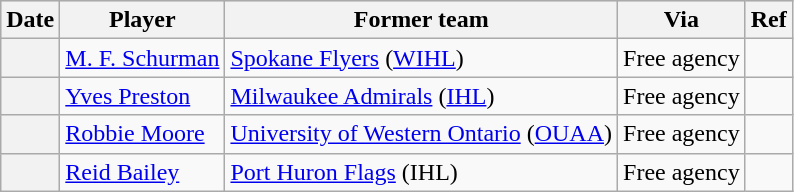<table class="wikitable plainrowheaders">
<tr style="background:#ddd; text-align:center;">
<th>Date</th>
<th>Player</th>
<th>Former team</th>
<th>Via</th>
<th>Ref</th>
</tr>
<tr>
<th scope="row"></th>
<td><a href='#'>M. F. Schurman</a></td>
<td><a href='#'>Spokane Flyers</a> (<a href='#'>WIHL</a>)</td>
<td>Free agency</td>
<td></td>
</tr>
<tr>
<th scope="row"></th>
<td><a href='#'>Yves Preston</a></td>
<td><a href='#'>Milwaukee Admirals</a> (<a href='#'>IHL</a>)</td>
<td>Free agency</td>
<td></td>
</tr>
<tr>
<th scope="row"></th>
<td><a href='#'>Robbie Moore</a></td>
<td><a href='#'>University of Western Ontario</a> (<a href='#'>OUAA</a>)</td>
<td>Free agency</td>
<td></td>
</tr>
<tr>
<th scope="row"></th>
<td><a href='#'>Reid Bailey</a></td>
<td><a href='#'>Port Huron Flags</a> (IHL)</td>
<td>Free agency</td>
<td></td>
</tr>
</table>
